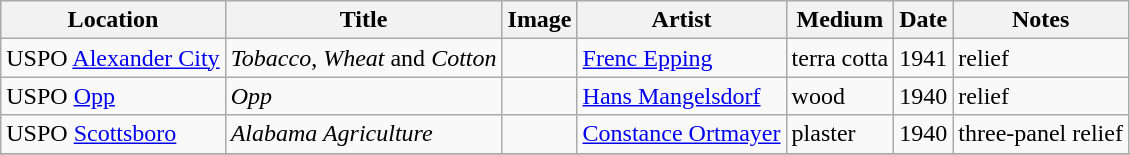<table class="wikitable sortable">
<tr>
<th>Location</th>
<th>Title</th>
<th>Image</th>
<th>Artist</th>
<th>Medium</th>
<th>Date</th>
<th>Notes</th>
</tr>
<tr>
<td>USPO <a href='#'>Alexander City</a></td>
<td><em>Tobacco</em>, <em>Wheat</em> and <em>Cotton</em></td>
<td></td>
<td><a href='#'>Frenc Epping</a></td>
<td>terra cotta</td>
<td>1941</td>
<td>relief</td>
</tr>
<tr>
<td>USPO <a href='#'>Opp</a></td>
<td><em>Opp</em></td>
<td></td>
<td><a href='#'>Hans Mangelsdorf</a></td>
<td>wood</td>
<td>1940</td>
<td>relief</td>
</tr>
<tr>
<td>USPO <a href='#'>Scottsboro</a></td>
<td><em>Alabama Agriculture</em></td>
<td></td>
<td><a href='#'>Constance Ortmayer</a></td>
<td>plaster</td>
<td>1940</td>
<td>three-panel relief</td>
</tr>
<tr>
</tr>
</table>
